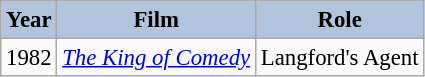<table class="wikitable" style="font-size:95%;">
<tr>
<th style="background:#B0C4DE;">Year</th>
<th style="background:#B0C4DE;">Film</th>
<th style="background:#B0C4DE;">Role</th>
</tr>
<tr>
<td>1982</td>
<td><em><a href='#'>The King of Comedy</a></em></td>
<td>Langford's Agent</td>
</tr>
</table>
